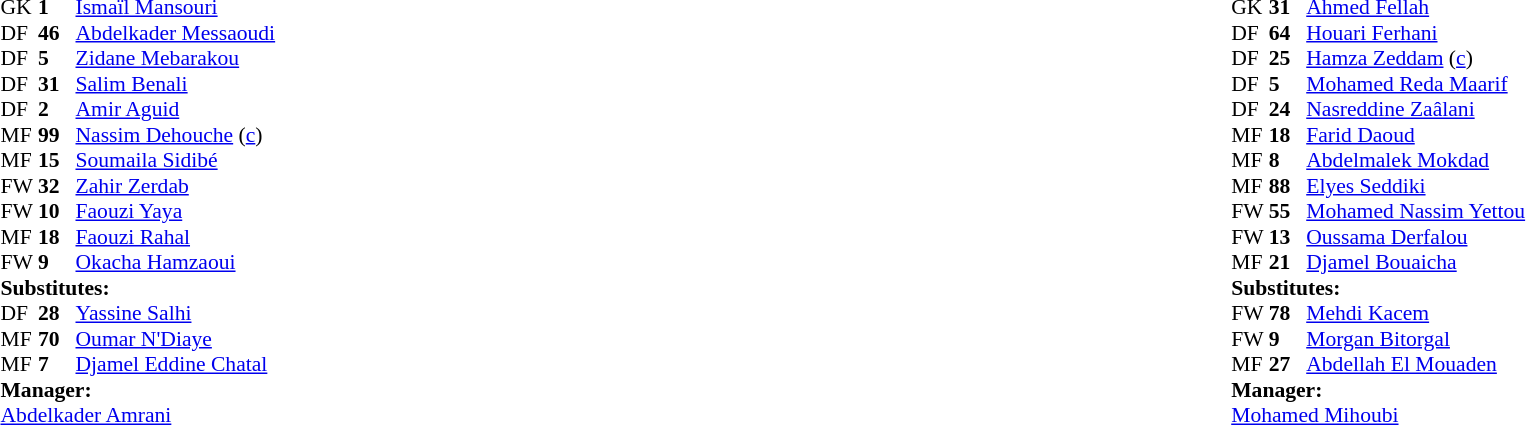<table width="100%">
<tr>
<td valign="top" width="50%"><br><table style="font-size: 90%" cellspacing="0" cellpadding="0">
<tr>
<td colspan="4"></td>
</tr>
<tr>
<th width="25"></th>
<th width="25"></th>
<th width="200"></th>
<th></th>
</tr>
<tr>
<td>GK</td>
<td><strong>1</strong></td>
<td> <a href='#'>Ismaïl Mansouri</a></td>
</tr>
<tr>
<td>DF</td>
<td><strong>46</strong></td>
<td> <a href='#'>Abdelkader Messaoudi</a></td>
<td></td>
</tr>
<tr>
<td>DF</td>
<td><strong>5</strong></td>
<td> <a href='#'>Zidane Mebarakou</a></td>
</tr>
<tr>
<td>DF</td>
<td><strong>31</strong></td>
<td> <a href='#'>Salim Benali</a></td>
</tr>
<tr>
<td>DF</td>
<td><strong>2</strong></td>
<td> <a href='#'>Amir Aguid</a></td>
</tr>
<tr>
<td>MF</td>
<td><strong>99</strong></td>
<td> <a href='#'>Nassim Dehouche</a> (<a href='#'>c</a>)</td>
<td></td>
<td></td>
</tr>
<tr>
<td>MF</td>
<td><strong>15</strong></td>
<td> <a href='#'>Soumaila Sidibé</a></td>
</tr>
<tr>
<td>FW</td>
<td><strong>32</strong></td>
<td> <a href='#'>Zahir Zerdab</a></td>
</tr>
<tr>
<td>FW</td>
<td><strong>10</strong></td>
<td> <a href='#'>Faouzi Yaya</a></td>
<td></td>
<td></td>
</tr>
<tr>
<td>MF</td>
<td><strong>18</strong></td>
<td> <a href='#'>Faouzi Rahal</a></td>
</tr>
<tr>
<td>FW</td>
<td><strong>9</strong></td>
<td> <a href='#'>Okacha Hamzaoui</a></td>
<td></td>
<td></td>
</tr>
<tr>
<td colspan=4><strong>Substitutes:</strong></td>
</tr>
<tr>
<td>DF</td>
<td><strong>28</strong></td>
<td> <a href='#'>Yassine Salhi</a></td>
<td></td>
<td></td>
</tr>
<tr>
<td>MF</td>
<td><strong>70</strong></td>
<td> <a href='#'>Oumar N'Diaye</a></td>
<td></td>
<td></td>
</tr>
<tr>
<td>MF</td>
<td><strong>7</strong></td>
<td> <a href='#'>Djamel Eddine Chatal</a></td>
<td></td>
<td></td>
</tr>
<tr>
<td colspan=4><strong>Manager:</strong></td>
</tr>
<tr>
<td colspan="4"> <a href='#'>Abdelkader Amrani</a></td>
</tr>
</table>
</td>
<td valign="top"></td>
<td valign="top" width="50%"><br><table style="font-size: 90%" cellspacing="0" cellpadding="0" align="center">
<tr>
<td colspan="4"></td>
</tr>
<tr>
<th width="25"></th>
<th width="25"></th>
<th width="200"></th>
<th></th>
</tr>
<tr>
<td>GK</td>
<td><strong>31</strong></td>
<td> <a href='#'>Ahmed Fellah</a></td>
</tr>
<tr>
<td>DF</td>
<td><strong>64</strong></td>
<td> <a href='#'>Houari Ferhani</a></td>
</tr>
<tr>
<td>DF</td>
<td><strong>25</strong></td>
<td> <a href='#'>Hamza Zeddam</a> (<a href='#'>c</a>)</td>
<td></td>
</tr>
<tr>
<td>DF</td>
<td><strong>5</strong></td>
<td> <a href='#'>Mohamed Reda Maarif</a></td>
<td></td>
<td></td>
</tr>
<tr>
<td>DF</td>
<td><strong>24</strong></td>
<td> <a href='#'>Nasreddine Zaâlani</a></td>
</tr>
<tr>
<td>MF</td>
<td><strong>18</strong></td>
<td> <a href='#'>Farid Daoud</a></td>
<td></td>
<td></td>
</tr>
<tr>
<td>MF</td>
<td><strong>8</strong></td>
<td> <a href='#'>Abdelmalek Mokdad</a></td>
</tr>
<tr>
<td>MF</td>
<td><strong>88</strong></td>
<td> <a href='#'>Elyes Seddiki</a></td>
<td></td>
</tr>
<tr>
<td>FW</td>
<td><strong>55</strong></td>
<td> <a href='#'>Mohamed Nassim Yettou</a></td>
</tr>
<tr>
<td>FW</td>
<td><strong>13</strong></td>
<td> <a href='#'>Oussama Derfalou</a></td>
</tr>
<tr>
<td>MF</td>
<td><strong>21</strong></td>
<td> <a href='#'>Djamel Bouaicha</a></td>
<td></td>
<td></td>
</tr>
<tr>
<td colspan=4><strong>Substitutes:</strong></td>
</tr>
<tr>
<td>FW</td>
<td><strong>78</strong></td>
<td> <a href='#'>Mehdi Kacem</a></td>
<td></td>
<td></td>
</tr>
<tr>
<td>FW</td>
<td><strong>9</strong></td>
<td> <a href='#'>Morgan Bitorgal</a></td>
<td></td>
<td></td>
</tr>
<tr>
<td>MF</td>
<td><strong>27</strong></td>
<td> <a href='#'>Abdellah El Mouaden</a></td>
<td></td>
<td></td>
</tr>
<tr>
<td colspan=4><strong>Manager:</strong></td>
</tr>
<tr>
<td colspan="4"> <a href='#'>Mohamed Mihoubi</a></td>
</tr>
</table>
</td>
</tr>
</table>
